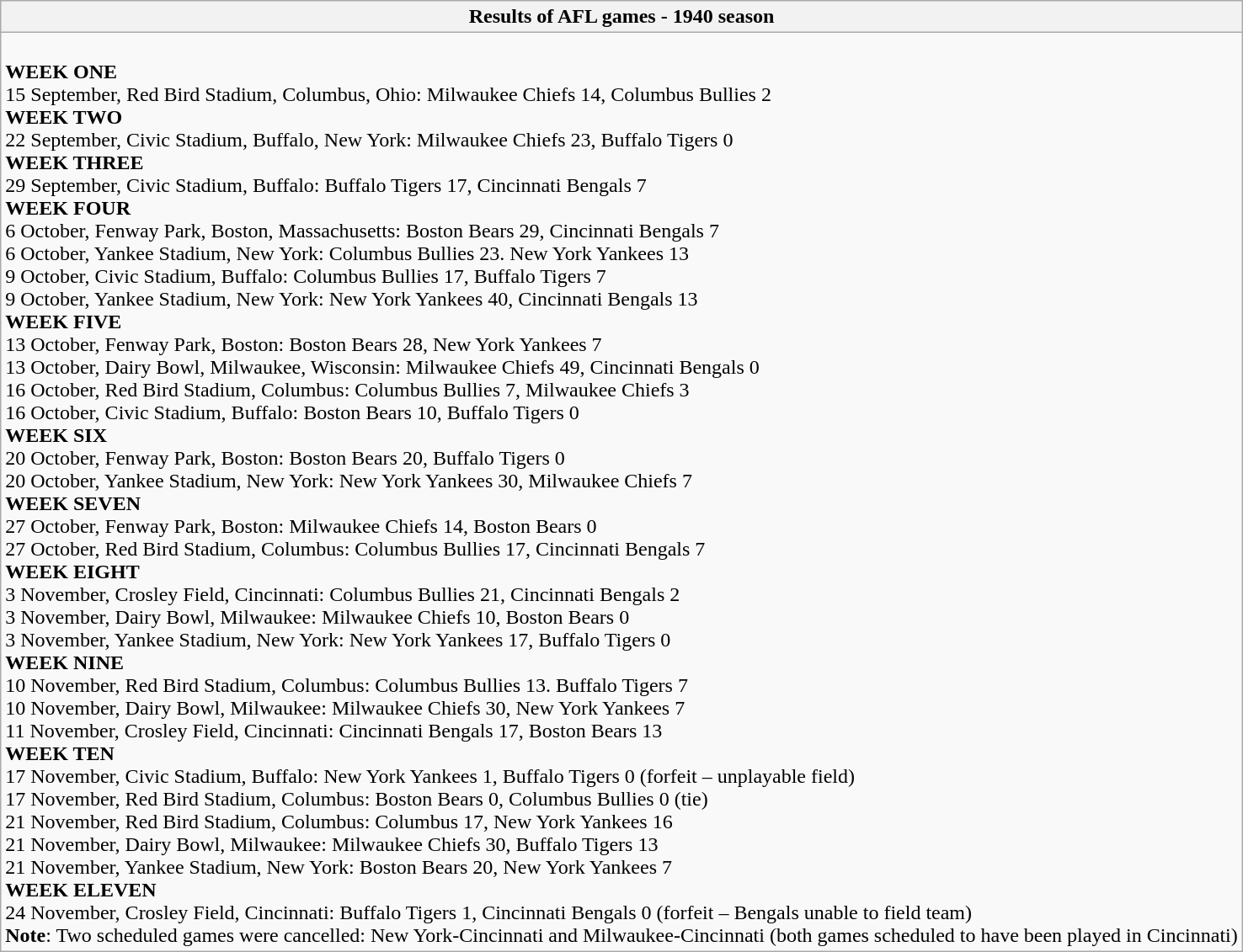<table class="wikitable collapsible collapsed" style="min-width:44em">
<tr>
<th>Results of AFL games - 1940 season</th>
</tr>
<tr>
<td><br><strong>WEEK ONE</strong><br>15 September, Red Bird Stadium, Columbus, Ohio: Milwaukee Chiefs 14, Columbus Bullies 2<br><strong>WEEK TWO</strong><br>22 September, Civic Stadium, Buffalo, New York: Milwaukee Chiefs 23, Buffalo Tigers 0<br><strong>WEEK THREE</strong><br>29 September, Civic Stadium, Buffalo: Buffalo Tigers 17, Cincinnati Bengals 7<br><strong>WEEK FOUR</strong><br>6 October, Fenway Park, Boston, Massachusetts: Boston Bears 29, Cincinnati Bengals 7<br>
6 October, Yankee Stadium, New York: Columbus Bullies 23. New York Yankees 13<br>
9 October, Civic Stadium, Buffalo: Columbus Bullies 17, Buffalo Tigers 7<br>
9 October, Yankee Stadium, New York: New York Yankees 40, Cincinnati Bengals 13<br><strong>WEEK FIVE</strong><br>13 October, Fenway Park, Boston: Boston Bears 28, New York Yankees 7<br>
13 October, Dairy Bowl, Milwaukee, Wisconsin: Milwaukee Chiefs 49, Cincinnati Bengals 0<br>
16 October, Red Bird Stadium, Columbus: Columbus Bullies 7, Milwaukee Chiefs 3<br>
16 October, Civic Stadium, Buffalo: Boston Bears 10, Buffalo Tigers 0<br><strong>WEEK SIX</strong><br>20 October, Fenway Park, Boston: Boston Bears 20, Buffalo Tigers 0<br>
20 October, Yankee Stadium, New York: New York Yankees 30, Milwaukee Chiefs 7<br><strong>WEEK SEVEN</strong><br>27 October, Fenway Park, Boston: Milwaukee Chiefs 14, Boston Bears 0<br>
27 October, Red Bird Stadium, Columbus: Columbus Bullies 17, Cincinnati Bengals 7<br><strong>WEEK EIGHT</strong><br>3 November, Crosley Field, Cincinnati: Columbus Bullies 21, Cincinnati Bengals 2<br>
3 November, Dairy Bowl, Milwaukee: Milwaukee Chiefs 10, Boston Bears 0<br>
3 November, Yankee Stadium, New York: New York Yankees 17, Buffalo Tigers 0<br><strong>WEEK NINE</strong><br>10 November, Red Bird Stadium, Columbus: Columbus Bullies 13. Buffalo Tigers 7<br>
10 November, Dairy Bowl, Milwaukee:  Milwaukee Chiefs 30, New York Yankees 7<br>
11 November, Crosley Field, Cincinnati: Cincinnati Bengals 17, Boston Bears 13<br><strong>WEEK TEN</strong><br>17 November, Civic Stadium, Buffalo: New York Yankees 1, Buffalo Tigers 0 (forfeit – unplayable field)<br>
17 November, Red Bird Stadium, Columbus: Boston Bears 0, Columbus Bullies 0 (tie)<br>
21 November, Red Bird Stadium, Columbus: Columbus 17, New York Yankees 16<br>
21 November, Dairy Bowl, Milwaukee: Milwaukee Chiefs 30, Buffalo Tigers 13<br>
21 November, Yankee Stadium, New York: Boston Bears 20, New York Yankees 7<br><strong>WEEK ELEVEN</strong><br>24 November, Crosley Field, Cincinnati: Buffalo Tigers 1, Cincinnati Bengals 0 (forfeit – Bengals unable to field team)<br><strong>Note</strong>: Two scheduled games were cancelled: New York-Cincinnati and Milwaukee-Cincinnati (both games scheduled to have been played in Cincinnati)</td>
</tr>
</table>
